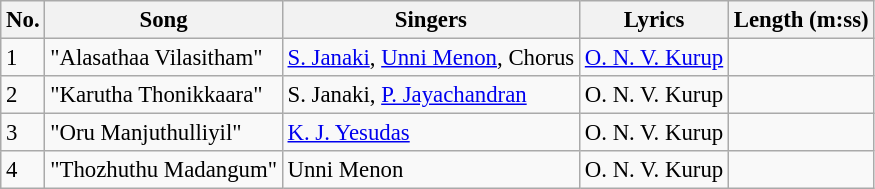<table class="wikitable" style="font-size:95%;">
<tr>
<th>No.</th>
<th>Song</th>
<th>Singers</th>
<th>Lyrics</th>
<th>Length (m:ss)</th>
</tr>
<tr>
<td>1</td>
<td>"Alasathaa Vilasitham"</td>
<td><a href='#'>S. Janaki</a>, <a href='#'>Unni Menon</a>, Chorus</td>
<td><a href='#'>O. N. V. Kurup</a></td>
<td></td>
</tr>
<tr>
<td>2</td>
<td>"Karutha Thonikkaara"</td>
<td>S. Janaki, <a href='#'>P. Jayachandran</a></td>
<td>O. N. V. Kurup</td>
<td></td>
</tr>
<tr>
<td>3</td>
<td>"Oru Manjuthulliyil"</td>
<td><a href='#'>K. J. Yesudas</a></td>
<td>O. N. V. Kurup</td>
<td></td>
</tr>
<tr>
<td>4</td>
<td>"Thozhuthu Madangum"</td>
<td>Unni Menon</td>
<td>O. N. V. Kurup</td>
<td></td>
</tr>
</table>
